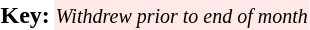<table>
<tr>
<td><strong>Key:</strong></td>
<td style="text-align:center; background:#ffe8e8;"><small><em>Withdrew prior to end of month</em></small></td>
</tr>
</table>
